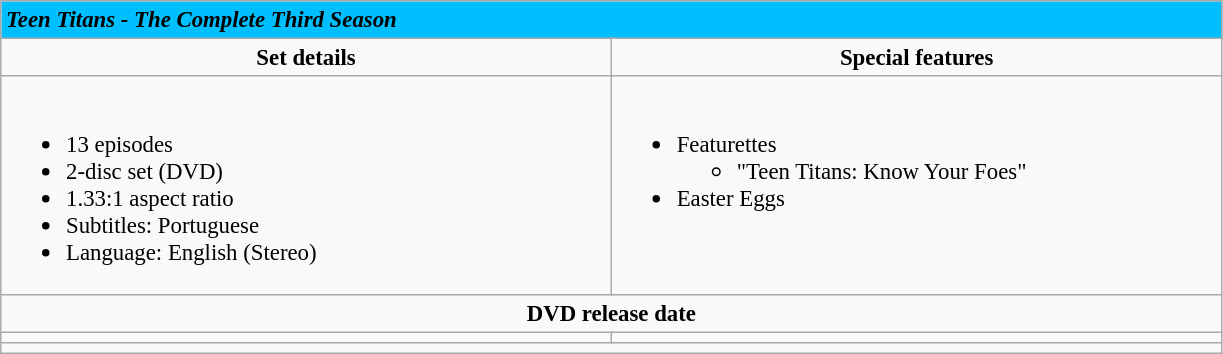<table class="wikitable" style="font-size: 95%;">
<tr style="background:#00BFFF">
<td colspan="6"><span><strong><em>Teen Titans - The Complete Third Season</em></strong></span></td>
</tr>
<tr style="text-align:center;">
<td style="width:400px;" colspan="3"><strong>Set details</strong></td>
<td style="width:400px;" colspan="3"><strong>Special features</strong></td>
</tr>
<tr valign="top">
<td colspan="3"  style="text-align:left; width:300px;"><br><ul><li>13 episodes</li><li>2-disc set (DVD)</li><li>1.33:1 aspect ratio</li><li>Subtitles: Portuguese</li><li>Language: English (Stereo)</li></ul></td>
<td colspan="3" style="text-align:left; width:300px;"><br><ul><li>Featurettes<ul><li>"Teen Titans: Know Your Foes"</li></ul></li><li>Easter Eggs</li></ul></td>
</tr>
<tr>
<td colspan="6" style="text-align:center;"><strong>DVD release date</strong></td>
</tr>
<tr style="text-align:center;">
<td colspan="3" style="text-align:center;"><strong></strong></td>
<td colspan="3" style="text-align:center;"><strong></strong></td>
</tr>
<tr style="text-align:center;">
<td colspan="6"></td>
</tr>
</table>
